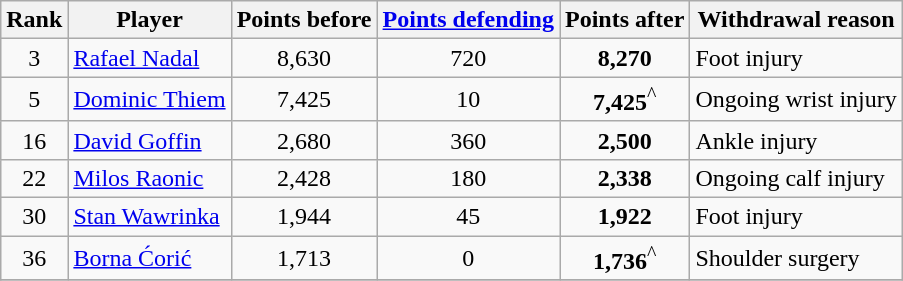<table class="wikitable sortable">
<tr>
<th>Rank</th>
<th>Player</th>
<th>Points before</th>
<th><a href='#'>Points defending</a></th>
<th>Points after</th>
<th>Withdrawal reason</th>
</tr>
<tr>
<td style="text-align:center;">3</td>
<td> <a href='#'>Rafael Nadal</a></td>
<td style="text-align:center;">8,630</td>
<td style="text-align:center;">720</td>
<td style="text-align:center;"><strong>8,270</strong></td>
<td>Foot injury</td>
</tr>
<tr>
<td style="text-align:center;">5</td>
<td> <a href='#'>Dominic Thiem</a></td>
<td style="text-align:center;">7,425</td>
<td style="text-align:center;">10</td>
<td style="text-align:center;"><strong>7,425</strong><sup>^</sup></td>
<td>Ongoing wrist injury</td>
</tr>
<tr>
<td style="text-align:center;">16</td>
<td> <a href='#'>David Goffin</a></td>
<td style="text-align:center;">2,680</td>
<td style="text-align:center;">360</td>
<td style="text-align:center;"><strong>2,500</strong></td>
<td>Ankle injury</td>
</tr>
<tr>
<td style="text-align:center;">22</td>
<td> <a href='#'>Milos Raonic</a></td>
<td style="text-align:center;">2,428</td>
<td style="text-align:center;">180</td>
<td style="text-align:center;"><strong>2,338</strong></td>
<td>Ongoing calf injury</td>
</tr>
<tr>
<td style="text-align:center;">30</td>
<td> <a href='#'>Stan Wawrinka</a></td>
<td style="text-align:center;">1,944</td>
<td style="text-align:center;">45</td>
<td style="text-align:center;"><strong>1,922</strong></td>
<td>Foot injury</td>
</tr>
<tr>
<td style="text-align:center;">36</td>
<td> <a href='#'>Borna Ćorić</a></td>
<td style="text-align:center;">1,713</td>
<td style="text-align:center;">0</td>
<td style="text-align:center;"><strong>1,736</strong><sup>^</sup></td>
<td>Shoulder surgery</td>
</tr>
<tr>
</tr>
</table>
